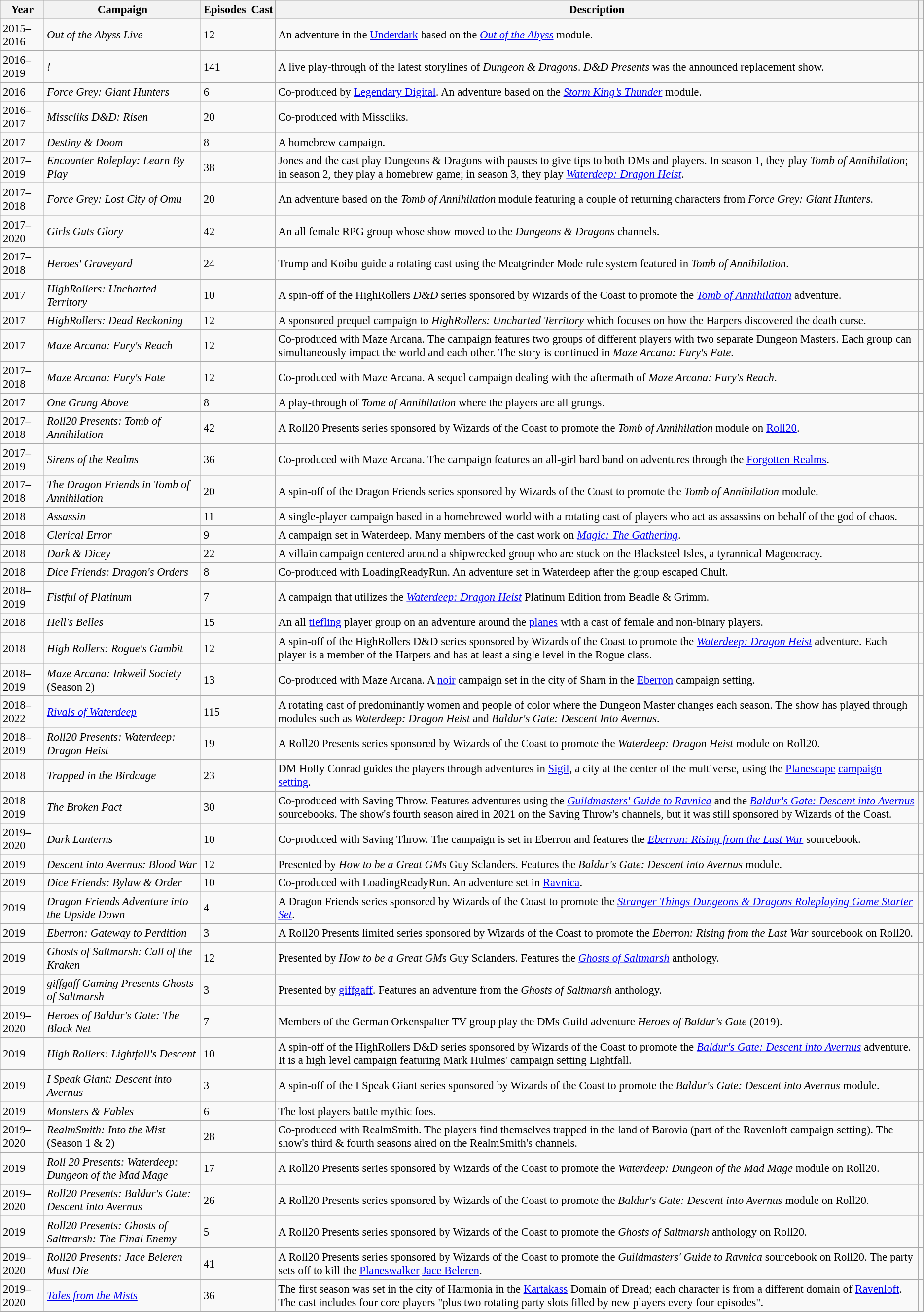<table class="wikitable sortable" style="margins:auto; width=95%; font-size: 95%;">
<tr>
<th>Year</th>
<th>Campaign</th>
<th>Episodes</th>
<th>Cast</th>
<th>Description</th>
<th></th>
</tr>
<tr>
<td>2015–2016</td>
<td><em>Out of the Abyss Live</em></td>
<td>12</td>
<td></td>
<td>An adventure in the <a href='#'>Underdark</a> based on the <em><a href='#'>Out of the Abyss</a></em> module.</td>
<td></td>
</tr>
<tr>
<td>2016–2019</td>
<td><em>!</em></td>
<td>141</td>
<td></td>
<td>A live play-through of the latest storylines of <em>Dungeon & Dragons</em>. <em>D&D Presents</em> was the announced replacement show.</td>
<td></td>
</tr>
<tr>
<td>2016</td>
<td><em>Force Grey: Giant Hunters</em></td>
<td>6</td>
<td></td>
<td>Co-produced by <a href='#'>Legendary Digital</a>. An adventure based on the <em><a href='#'>Storm King’s Thunder</a></em> module.</td>
<td></td>
</tr>
<tr>
<td>2016–2017</td>
<td><em>Misscliks D&D: Risen</em></td>
<td>20</td>
<td></td>
<td>Co-produced with Misscliks.</td>
<td></td>
</tr>
<tr>
<td>2017</td>
<td><em>Destiny & Doom</em></td>
<td>8</td>
<td></td>
<td>A homebrew campaign.</td>
<td></td>
</tr>
<tr>
<td>2017–2019</td>
<td><em>Encounter Roleplay: Learn By Play</em></td>
<td>38</td>
<td></td>
<td>Jones and the cast play Dungeons & Dragons with pauses to give tips to both DMs and players. In season 1, they play <em>Tomb of Annihilation</em>; in season 2, they play a homebrew game; in season 3, they play <em><a href='#'>Waterdeep: Dragon Heist</a></em>.</td>
<td></td>
</tr>
<tr>
<td>2017–2018</td>
<td><em>Force Grey: Lost City of Omu</em></td>
<td>20</td>
<td></td>
<td>An adventure based on the <em>Tomb of Annihilation</em> module featuring a couple of returning characters from <em>Force Grey: Giant Hunters</em>.</td>
<td></td>
</tr>
<tr>
<td>2017–2020</td>
<td><em>Girls Guts Glory</em></td>
<td>42</td>
<td></td>
<td>An all female RPG group whose show moved to the <em>Dungeons & Dragons</em> channels.</td>
<td></td>
</tr>
<tr>
<td>2017–2018</td>
<td><em>Heroes' Graveyard</em></td>
<td>24</td>
<td></td>
<td>Trump and Koibu guide a rotating cast using the Meatgrinder Mode rule system featured in <em>Tomb of Annihilation</em>.</td>
<td></td>
</tr>
<tr>
<td>2017</td>
<td><em>HighRollers: Uncharted Territory</em></td>
<td>10</td>
<td></td>
<td>A spin-off of the HighRollers <em>D&D</em> series sponsored by Wizards of the Coast to promote the <em><a href='#'>Tomb of Annihilation</a></em> adventure.</td>
<td></td>
</tr>
<tr>
<td>2017</td>
<td><em>HighRollers: Dead Reckoning</em></td>
<td>12</td>
<td></td>
<td>A sponsored prequel campaign to <em>HighRollers: Uncharted Territory</em> which focuses on how the Harpers discovered the death curse.</td>
<td></td>
</tr>
<tr>
<td>2017</td>
<td><em>Maze Arcana: Fury's Reach</em></td>
<td>12</td>
<td></td>
<td>Co-produced with Maze Arcana. The campaign features two groups of different players with two separate Dungeon Masters. Each group can simultaneously impact the world and each other. The story is continued in <em>Maze Arcana: Fury's Fate</em>.</td>
<td></td>
</tr>
<tr>
<td>2017–2018</td>
<td><em>Maze Arcana: Fury's Fate</em></td>
<td>12</td>
<td></td>
<td>Co-produced with Maze Arcana. A sequel campaign dealing with the aftermath of <em>Maze Arcana: Fury's Reach</em>.</td>
<td></td>
</tr>
<tr>
<td>2017</td>
<td><em>One Grung Above</em></td>
<td>8</td>
<td></td>
<td>A play-through of <em>Tome of Annihilation</em> where the players are all grungs.</td>
<td></td>
</tr>
<tr>
<td>2017–2018</td>
<td><em>Roll20 Presents: Tomb of Annihilation</em></td>
<td>42</td>
<td></td>
<td>A Roll20 Presents series sponsored by Wizards of the Coast to promote the <em>Tomb of Annihilation</em> module on <a href='#'>Roll20</a>.</td>
<td></td>
</tr>
<tr>
<td>2017–2019</td>
<td><em>Sirens of the Realms</em></td>
<td>36</td>
<td></td>
<td>Co-produced with Maze Arcana. The campaign features an all-girl bard band on adventures through the <a href='#'>Forgotten Realms</a>.</td>
<td></td>
</tr>
<tr>
<td>2017–2018</td>
<td><em>The Dragon Friends in Tomb of Annihilation</em></td>
<td>20</td>
<td></td>
<td>A spin-off of the Dragon Friends series sponsored by Wizards of the Coast to promote the <em>Tomb of Annihilation</em> module.</td>
<td></td>
</tr>
<tr>
<td>2018</td>
<td><em>Assassin</em></td>
<td>11</td>
<td></td>
<td>A single-player campaign based in a homebrewed world with a rotating cast of players who act as assassins on behalf of the god of chaos.</td>
<td></td>
</tr>
<tr>
<td>2018</td>
<td><em>Clerical Error</em></td>
<td>9</td>
<td></td>
<td>A campaign set in Waterdeep. Many members of the cast work on <em><a href='#'>Magic: The Gathering</a></em>.</td>
<td></td>
</tr>
<tr>
<td>2018</td>
<td><em>Dark & Dicey</em></td>
<td>22</td>
<td></td>
<td>A villain campaign centered around a shipwrecked group who are stuck on the Blacksteel Isles, a tyrannical Mageocracy.</td>
<td></td>
</tr>
<tr>
<td>2018</td>
<td><em>Dice Friends: Dragon's Orders</em></td>
<td>8</td>
<td></td>
<td>Co-produced with LoadingReadyRun. An adventure set in Waterdeep after the group escaped Chult.</td>
<td></td>
</tr>
<tr>
<td>2018–2019</td>
<td><em>Fistful of Platinum</em></td>
<td>7</td>
<td></td>
<td>A campaign that utilizes the <em><a href='#'>Waterdeep: Dragon Heist</a></em> Platinum Edition from Beadle & Grimm.</td>
<td></td>
</tr>
<tr>
<td>2018</td>
<td><em>Hell's Belles</em></td>
<td>15</td>
<td></td>
<td>An all <a href='#'>tiefling</a> player group on an adventure around the <a href='#'>planes</a> with a cast of female and non-binary players.</td>
<td></td>
</tr>
<tr>
<td>2018</td>
<td><em>High Rollers: Rogue's Gambit</em></td>
<td>12</td>
<td></td>
<td>A spin-off of the HighRollers D&D series sponsored by Wizards of the Coast to promote the <em><a href='#'>Waterdeep: Dragon Heist</a></em> adventure. Each player is a member of the Harpers and has at least a single level in the Rogue class.</td>
<td></td>
</tr>
<tr>
<td>2018–2019</td>
<td><em>Maze Arcana: Inkwell Society</em> (Season 2)</td>
<td>13</td>
<td></td>
<td>Co-produced with Maze Arcana. A <a href='#'>noir</a> campaign set in the city of Sharn in the <a href='#'>Eberron</a> campaign setting.</td>
<td></td>
</tr>
<tr>
<td>2018–2022</td>
<td><em><a href='#'>Rivals of Waterdeep</a></em></td>
<td>115</td>
<td></td>
<td>A rotating cast of predominantly women and people of color where the Dungeon Master changes each season. The show has played through modules such as <em>Waterdeep: Dragon Heist</em> and <em>Baldur's Gate: Descent Into Avernus</em>.</td>
<td></td>
</tr>
<tr>
<td>2018–2019</td>
<td><em>Roll20 Presents: Waterdeep: Dragon Heist</em></td>
<td>19</td>
<td></td>
<td>A Roll20 Presents series sponsored by Wizards of the Coast to promote the <em>Waterdeep: Dragon Heist</em> module on Roll20.</td>
<td></td>
</tr>
<tr>
<td>2018</td>
<td><em>Trapped in the Birdcage</em></td>
<td>23</td>
<td></td>
<td>DM Holly Conrad guides the players through adventures in <a href='#'>Sigil</a>, a city at the center of the multiverse, using the <a href='#'>Planescape</a> <a href='#'>campaign setting</a>.</td>
<td></td>
</tr>
<tr>
<td>2018–2019</td>
<td><em>The Broken Pact</em></td>
<td>30</td>
<td></td>
<td>Co-produced with Saving Throw. Features adventures using the <em><a href='#'>Guildmasters' Guide to Ravnica</a></em> and the <em><a href='#'>Baldur's Gate: Descent into Avernus</a></em> sourcebooks. The show's fourth season aired in 2021 on the Saving Throw's channels, but it was still sponsored by Wizards of the Coast.</td>
<td></td>
</tr>
<tr>
<td>2019–2020</td>
<td><em>Dark Lanterns</em></td>
<td>10</td>
<td></td>
<td>Co-produced with Saving Throw. The campaign is set in Eberron and features the <em><a href='#'>Eberron: Rising from the Last War</a></em> sourcebook.</td>
<td></td>
</tr>
<tr>
<td>2019</td>
<td><em>Descent into Avernus: Blood War</em></td>
<td>12</td>
<td></td>
<td>Presented by <em>How to be a Great GM</em>s Guy Sclanders. Features the <em>Baldur's Gate: Descent into Avernus</em> module.</td>
<td></td>
</tr>
<tr>
<td>2019</td>
<td><em>Dice Friends: Bylaw & Order</em></td>
<td>10</td>
<td></td>
<td>Co-produced with LoadingReadyRun. An adventure set in <a href='#'>Ravnica</a>.</td>
<td></td>
</tr>
<tr>
<td>2019</td>
<td><em>Dragon Friends Adventure into the Upside Down</em></td>
<td>4</td>
<td></td>
<td>A Dragon Friends series sponsored by Wizards of the Coast to promote the <a href='#'><em>Stranger Things Dungeons & Dragons Roleplaying Game Starter Set</em></a>.</td>
<td></td>
</tr>
<tr>
<td>2019</td>
<td><em>Eberron: Gateway to Perdition</em></td>
<td>3</td>
<td></td>
<td>A Roll20 Presents limited series sponsored by Wizards of the Coast to promote the <em>Eberron: Rising from the Last War</em> sourcebook on Roll20.</td>
<td></td>
</tr>
<tr>
<td>2019</td>
<td><em>Ghosts of Saltmarsh: Call of the Kraken</em></td>
<td>12</td>
<td></td>
<td>Presented by <em>How to be a Great GM</em>s Guy Sclanders. Features the <em><a href='#'>Ghosts of Saltmarsh</a></em> anthology.</td>
<td></td>
</tr>
<tr>
<td>2019</td>
<td><em>giffgaff Gaming Presents Ghosts of Saltmarsh</em></td>
<td>3</td>
<td></td>
<td>Presented by <a href='#'>giffgaff</a>. Features an adventure from the <em>Ghosts of Saltmarsh</em> anthology.</td>
<td></td>
</tr>
<tr>
<td>2019–2020</td>
<td><em>Heroes of Baldur's Gate: The Black Net</em></td>
<td>7</td>
<td></td>
<td>Members of the German Orkenspalter TV group play the DMs Guild adventure <em>Heroes of Baldur's Gate</em> (2019).</td>
<td></td>
</tr>
<tr>
<td>2019</td>
<td><em>High Rollers: Lightfall's Descent</em></td>
<td>10</td>
<td></td>
<td>A spin-off of the HighRollers D&D series sponsored by Wizards of the Coast to promote the <em><a href='#'>Baldur's Gate: Descent into Avernus</a></em> adventure. It is a high level campaign featuring Mark Hulmes' campaign setting Lightfall.</td>
<td></td>
</tr>
<tr>
<td>2019</td>
<td><em>I Speak Giant: Descent into Avernus</em></td>
<td>3</td>
<td></td>
<td>A spin-off of the I Speak Giant series sponsored by Wizards of the Coast to promote the <em>Baldur's Gate: Descent into Avernus</em> module.</td>
<td></td>
</tr>
<tr>
<td>2019</td>
<td><em>Monsters & Fables</em></td>
<td>6</td>
<td></td>
<td>The lost players battle mythic foes.</td>
<td></td>
</tr>
<tr>
<td>2019–2020</td>
<td><em>RealmSmith: Into the Mist</em> (Season 1 & 2)</td>
<td>28</td>
<td></td>
<td>Co-produced with RealmSmith. The players find themselves trapped in the land of Barovia (part of the Ravenloft campaign setting). The show's third & fourth seasons aired on the RealmSmith's channels.</td>
<td></td>
</tr>
<tr>
<td>2019</td>
<td><em>Roll 20 Presents: Waterdeep: Dungeon of the Mad Mage</em></td>
<td>17</td>
<td></td>
<td>A Roll20 Presents series sponsored by Wizards of the Coast to promote the <em>Waterdeep: Dungeon of the Mad Mage</em> module on Roll20.</td>
<td></td>
</tr>
<tr>
<td>2019–2020</td>
<td><em>Roll20 Presents: Baldur's Gate: Descent into Avernus</em></td>
<td>26</td>
<td></td>
<td>A Roll20 Presents series sponsored by Wizards of the Coast to promote the <em>Baldur's Gate: Descent into Avernus</em> module on Roll20.</td>
<td></td>
</tr>
<tr>
<td>2019</td>
<td><em>Roll20 Presents: Ghosts of Saltmarsh: The Final Enemy</em></td>
<td>5</td>
<td></td>
<td>A Roll20 Presents series sponsored by Wizards of the Coast to promote the <em>Ghosts of Saltmarsh</em> anthology on Roll20.</td>
<td></td>
</tr>
<tr>
<td>2019–2020</td>
<td><em>Roll20 Presents: Jace Beleren Must Die</em></td>
<td>41</td>
<td></td>
<td>A Roll20 Presents series sponsored by Wizards of the Coast to promote the <em>Guildmasters' Guide to Ravnica</em> sourcebook on Roll20. The party sets off to kill the <a href='#'>Planeswalker</a> <a href='#'>Jace Beleren</a>.</td>
<td></td>
</tr>
<tr>
<td>2019–2020</td>
<td><em><a href='#'>Tales from the Mists</a></em></td>
<td>36</td>
<td></td>
<td>The first season was set in the city of Harmonia in the <a href='#'>Kartakass</a> Domain of Dread; each character is from a different domain of <a href='#'>Ravenloft</a>. The cast includes four core players "plus two rotating party slots filled by new players every four episodes".</td>
<td></td>
</tr>
<tr>
</tr>
</table>
